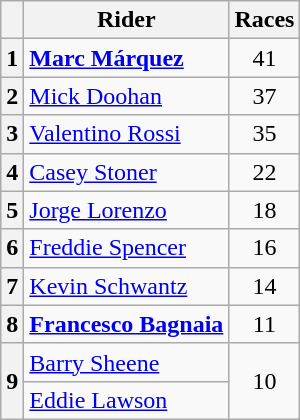<table class="wikitable" style="text-align:center">
<tr>
<th></th>
<th>Rider</th>
<th>Races</th>
</tr>
<tr>
<th>1</th>
<td align=left> <strong><a href='#'>Marc Márquez</a></strong></td>
<td>41</td>
</tr>
<tr>
<th>2</th>
<td align=left> <a href='#'>Mick Doohan</a></td>
<td>37</td>
</tr>
<tr>
<th>3</th>
<td align=left> <a href='#'>Valentino Rossi</a></td>
<td>35</td>
</tr>
<tr>
<th>4</th>
<td align=left> <a href='#'>Casey Stoner</a></td>
<td>22</td>
</tr>
<tr>
<th>5</th>
<td align=left> <a href='#'>Jorge Lorenzo</a></td>
<td>18</td>
</tr>
<tr>
<th>6</th>
<td align=left> <a href='#'>Freddie Spencer</a></td>
<td>16</td>
</tr>
<tr>
<th>7</th>
<td align=left> <a href='#'>Kevin Schwantz</a></td>
<td>14</td>
</tr>
<tr>
<th>8</th>
<td align=left> <strong><a href='#'>Francesco Bagnaia</a></strong></td>
<td>11</td>
</tr>
<tr>
<th rowspan=2>9</th>
<td align=left> <a href='#'>Barry Sheene</a></td>
<td rowspan=2>10</td>
</tr>
<tr>
<td align=left> <a href='#'>Eddie Lawson</a></td>
</tr>
</table>
